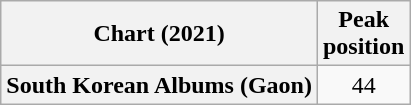<table class="wikitable plainrowheaders" style="text-align:center">
<tr>
<th scope="col">Chart (2021)</th>
<th scope="col">Peak<br>position</th>
</tr>
<tr>
<th scope="row">South Korean Albums (Gaon)</th>
<td>44</td>
</tr>
</table>
